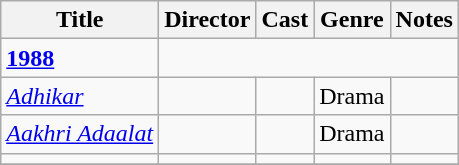<table class="wikitable">
<tr>
<th>Title</th>
<th>Director</th>
<th>Cast</th>
<th>Genre</th>
<th>Notes</th>
</tr>
<tr>
<td><strong><a href='#'>1988</a></strong></td>
</tr>
<tr>
<td><em><a href='#'>Adhikar</a></em></td>
<td></td>
<td></td>
<td>Drama</td>
<td></td>
</tr>
<tr>
<td><em><a href='#'>Aakhri Adaalat</a></em></td>
<td></td>
<td></td>
<td>Drama</td>
<td></td>
</tr>
<tr>
<td></td>
<td></td>
<td></td>
<td></td>
<td></td>
</tr>
<tr>
</tr>
</table>
